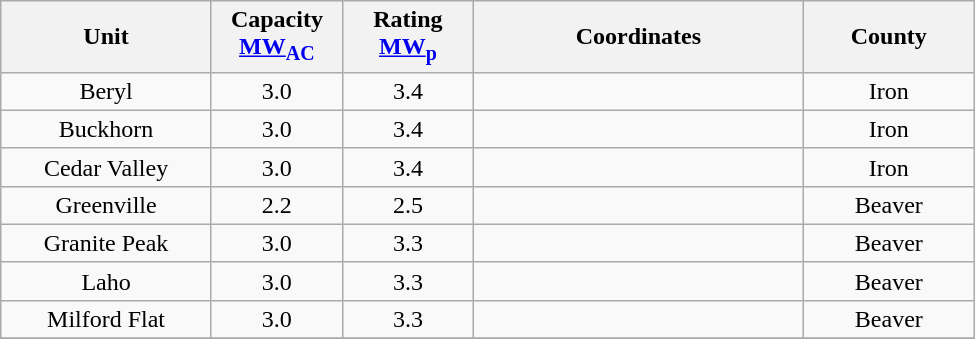<table class=wikitable style="text-align:center; width:650px;">
<tr>
<th style="width:125px;">Unit</th>
<th style="width:75px;">Capacity<br><a href='#'>MW<sub>AC</sub></a></th>
<th style="width:75px;">Rating<br><a href='#'>MW<sub>p</sub></a></th>
<th style="width:200px;">Coordinates</th>
<th style="width:100px;">County</th>
</tr>
<tr>
<td>Beryl</td>
<td>3.0</td>
<td>3.4</td>
<td></td>
<td>Iron</td>
</tr>
<tr>
<td>Buckhorn</td>
<td>3.0</td>
<td>3.4</td>
<td></td>
<td>Iron</td>
</tr>
<tr>
<td>Cedar Valley</td>
<td>3.0</td>
<td>3.4</td>
<td></td>
<td>Iron</td>
</tr>
<tr>
<td>Greenville</td>
<td>2.2</td>
<td>2.5</td>
<td></td>
<td>Beaver</td>
</tr>
<tr>
<td>Granite Peak</td>
<td>3.0</td>
<td>3.3</td>
<td></td>
<td>Beaver</td>
</tr>
<tr>
<td>Laho</td>
<td>3.0</td>
<td>3.3</td>
<td></td>
<td>Beaver</td>
</tr>
<tr>
<td>Milford Flat</td>
<td>3.0</td>
<td>3.3</td>
<td></td>
<td>Beaver</td>
</tr>
<tr>
</tr>
</table>
